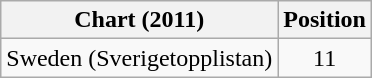<table class="wikitable">
<tr>
<th>Chart (2011)</th>
<th>Position</th>
</tr>
<tr>
<td>Sweden (Sverigetopplistan)</td>
<td style="text-align:center;">11</td>
</tr>
</table>
